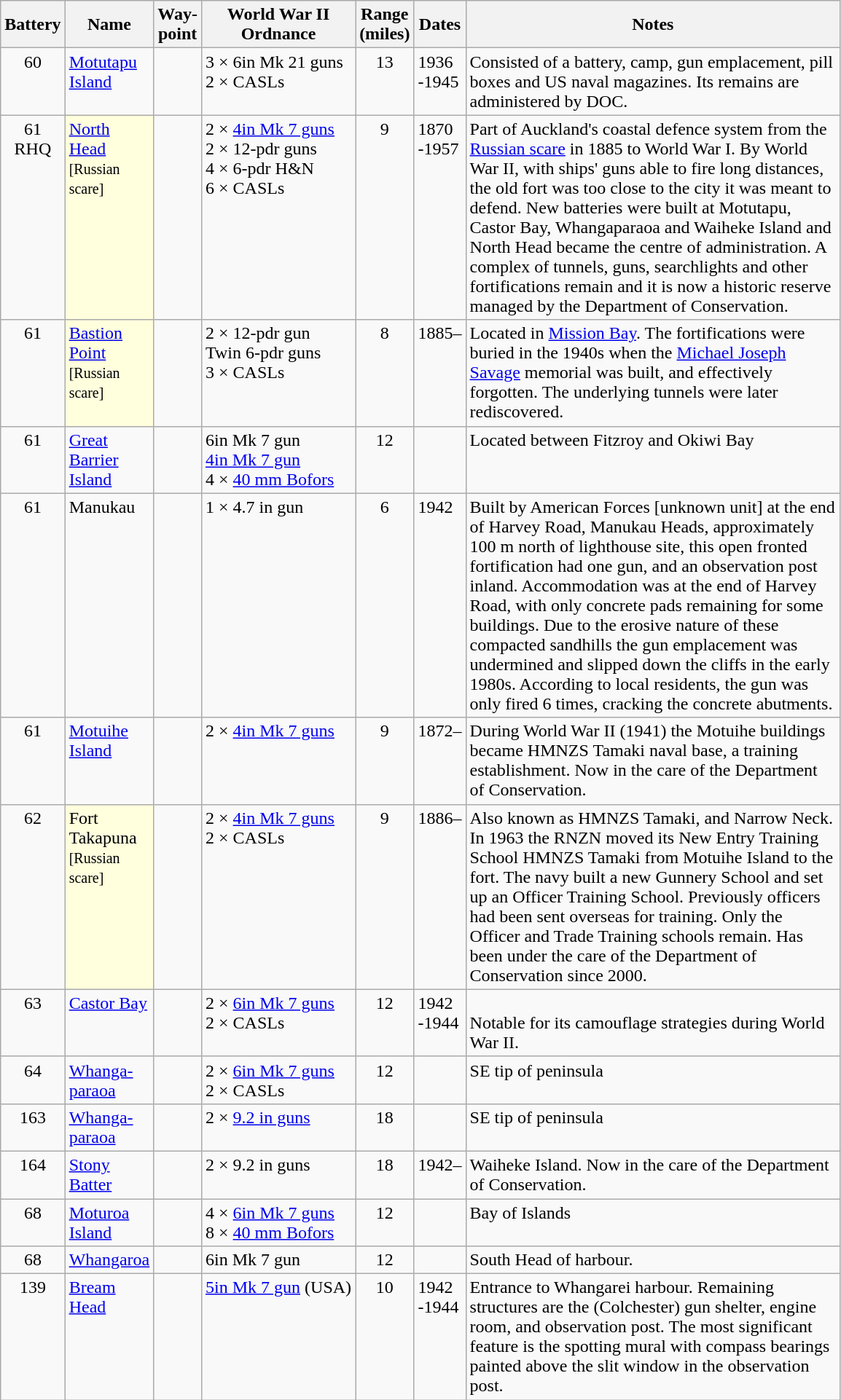<table class="wikitable">
<tr>
<th width="35">Battery</th>
<th width="70">Name</th>
<th width="30">Way-<br>point</th>
<th width="100">World War II<br>Ordnance</th>
<th width="35">Range<br>(miles)</th>
<th width="35">Dates</th>
<th width="335">Notes</th>
</tr>
<tr valign="top">
<td align="center">60</td>
<td><a href='#'>Motutapu Island</a></td>
<td align="center"></td>
<td>3 × 6in Mk 21 guns<br> 2 × CASLs</td>
<td align="center">13</td>
<td>1936<br>-1945</td>
<td>Consisted of a battery, camp, gun emplacement, pill boxes and US naval magazines. Its remains are administered by DOC.</td>
</tr>
<tr valign="top">
<td align="center">61<br>RHQ</td>
<td style="background:#ffffdd;"><a href='#'>North Head</a><br><small>[Russian scare]</small></td>
<td align="center"></td>
<td>2 × <a href='#'>4in Mk 7 guns</a><br>2 × 12-pdr guns<br>4 × 6-pdr H&N<br>6 × CASLs</td>
<td align="center">9</td>
<td>1870<br>-1957</td>
<td>Part of Auckland's coastal defence system from the <a href='#'>Russian scare</a> in 1885 to World War I. By World War II, with ships' guns able to fire long distances, the old fort was too close to the city it was meant to defend. New batteries were built at Motutapu, Castor Bay, Whangaparaoa and Waiheke Island and North Head became the centre of administration. A complex of tunnels, guns, searchlights and other fortifications remain and it is now a historic reserve managed by the Department of Conservation.</td>
</tr>
<tr valign="top">
<td align="center">61</td>
<td style="background:#ffffdd;"><a href='#'>Bastion Point</a><br><small>[Russian scare]</small></td>
<td align="center"></td>
<td>2 × 12-pdr gun<br>Twin 6-pdr guns<br>3 × CASLs</td>
<td align="center">8</td>
<td>1885–</td>
<td>Located in <a href='#'>Mission Bay</a>. The fortifications were buried in the 1940s when the <a href='#'>Michael Joseph Savage</a> memorial was built, and effectively forgotten. The underlying tunnels were later rediscovered.</td>
</tr>
<tr valign="top">
<td align="center">61</td>
<td><a href='#'>Great Barrier Island</a></td>
<td></td>
<td>6in Mk 7 gun<br><a href='#'>4in Mk 7 gun</a><br>4 × <a href='#'>40 mm Bofors</a></td>
<td align="center">12</td>
<td></td>
<td>Located between Fitzroy and Okiwi Bay</td>
</tr>
<tr valign="top">
<td align="center">61</td>
<td>Manukau</td>
<td></td>
<td>1 × 4.7 in gun</td>
<td align="center">6</td>
<td>1942</td>
<td>Built by American Forces [unknown unit] at the end of Harvey Road, Manukau Heads, approximately 100 m north of lighthouse site, this open fronted fortification had one gun, and an observation post inland. Accommodation was at the end of Harvey Road, with only concrete pads remaining for some buildings. Due to the erosive nature of these compacted sandhills the gun emplacement was undermined and slipped down the cliffs in the early 1980s. According to local residents, the gun was only fired 6 times, cracking the concrete abutments.</td>
</tr>
<tr valign="top">
<td align="center">61</td>
<td><a href='#'>Motuihe Island</a></td>
<td align="center"></td>
<td>2 × <a href='#'>4in Mk 7 guns</a></td>
<td align="center">9</td>
<td>1872–</td>
<td>During World War II (1941) the Motuihe buildings became HMNZS Tamaki naval base, a training establishment.  Now in the care of the Department of Conservation.</td>
</tr>
<tr valign="top">
<td align="center">62</td>
<td style="background:#ffffdd;">Fort Takapuna<br><small>[Russian scare]</small></td>
<td align="center"></td>
<td>2 × <a href='#'>4in Mk 7 guns</a><br> 2 × CASLs</td>
<td align="center">9</td>
<td>1886–</td>
<td>Also known as HMNZS Tamaki, and Narrow Neck. In 1963 the RNZN moved its New Entry Training School HMNZS Tamaki from Motuihe Island to the fort. The navy built a new Gunnery School and set up an Officer Training School. Previously officers had been sent overseas for training. Only the Officer and Trade Training schools remain. Has been under the care of the Department of Conservation since 2000.</td>
</tr>
<tr valign="top">
<td align="center">63</td>
<td><a href='#'>Castor Bay</a></td>
<td align="center"></td>
<td>2 × <a href='#'>6in Mk 7 guns</a><br> 2 × CASLs</td>
<td align="center">12</td>
<td>1942<br>-1944</td>
<td><br>Notable for its camouflage strategies during World War II.</td>
</tr>
<tr valign="top">
<td align="center">64</td>
<td><a href='#'>Whanga-<br>paraoa</a></td>
<td align="center"></td>
<td>2 × <a href='#'>6in Mk 7 guns</a><br> 2 × CASLs</td>
<td align="center">12</td>
<td></td>
<td>SE tip of peninsula</td>
</tr>
<tr valign="top">
<td align="center">163</td>
<td><a href='#'>Whanga-<br>paraoa</a></td>
<td align="center"></td>
<td>2 × <a href='#'>9.2 in guns</a></td>
<td align="center">18</td>
<td></td>
<td>SE tip of peninsula</td>
</tr>
<tr valign="top">
<td align="center">164</td>
<td><a href='#'>Stony Batter</a><br></td>
<td align="center"></td>
<td>2 × 9.2 in guns</td>
<td align="center">18</td>
<td>1942–</td>
<td>Waiheke Island. Now in the care of the Department of Conservation.</td>
</tr>
<tr valign="top">
<td align="center">68</td>
<td><a href='#'>Moturoa Island</a></td>
<td align="center"></td>
<td>4 × <a href='#'>6in Mk 7 guns</a><br> 8 × <a href='#'>40 mm Bofors</a></td>
<td align="center">12</td>
<td></td>
<td>Bay of Islands</td>
</tr>
<tr valign="top">
<td align="center">68</td>
<td><a href='#'>Whangaroa</a></td>
<td align="center"></td>
<td>6in Mk 7 gun</td>
<td align="center">12</td>
<td></td>
<td>South Head of harbour.</td>
</tr>
<tr valign="top">
<td align="center">139</td>
<td><a href='#'>Bream Head</a><br></td>
<td align="center"></td>
<td><a href='#'>5in Mk 7 gun</a> (USA)</td>
<td align="center">10</td>
<td>1942<br>-1944</td>
<td>Entrance to Whangarei harbour. Remaining structures are the (Colchester) gun shelter, engine room, and observation post. The most significant feature is the spotting mural with compass bearings painted above the slit window in the observation post.</td>
</tr>
</table>
